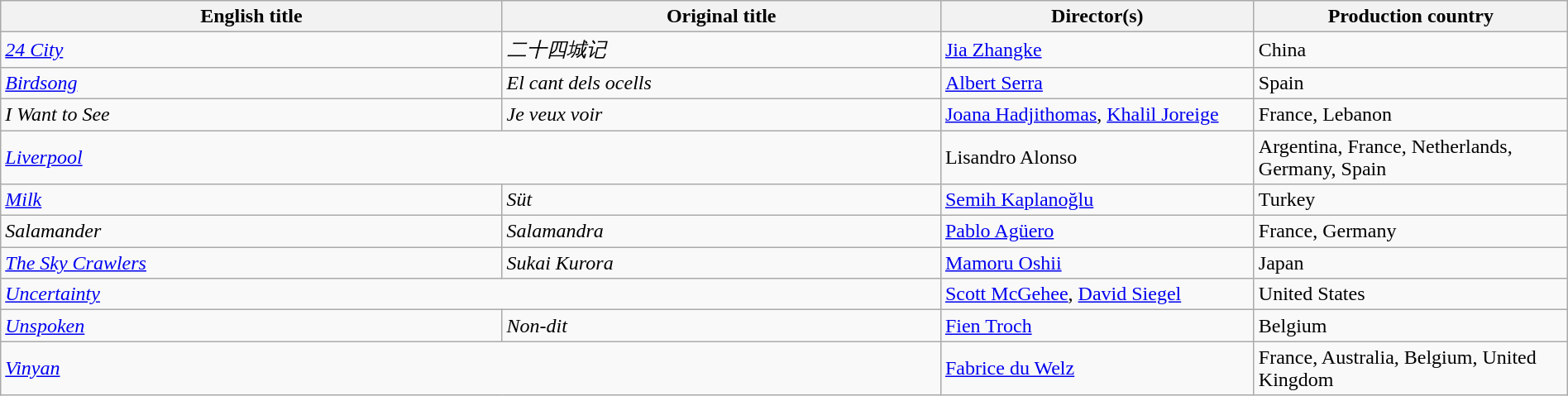<table class="sortable wikitable" width="100%" cellpadding="5">
<tr>
<th scope="col" width="32%">English title</th>
<th scope="col" width="28%">Original title</th>
<th scope="col" width="20%">Director(s)</th>
<th scope="col" width="20%">Production country</th>
</tr>
<tr>
<td><em><a href='#'>24 City</a></em></td>
<td><em>二十四城记</em></td>
<td><a href='#'>Jia Zhangke</a></td>
<td>China</td>
</tr>
<tr>
<td><em><a href='#'>Birdsong</a></em></td>
<td><em>El cant dels ocells</em></td>
<td><a href='#'>Albert Serra</a></td>
<td>Spain</td>
</tr>
<tr>
<td><em>I Want to See</em></td>
<td><em>Je veux voir</em></td>
<td><a href='#'>Joana Hadjithomas</a>, <a href='#'>Khalil Joreige</a></td>
<td>France, Lebanon</td>
</tr>
<tr>
<td colspan=2><em><a href='#'>Liverpool</a></em></td>
<td>Lisandro Alonso</td>
<td>Argentina, France, Netherlands, Germany, Spain</td>
</tr>
<tr>
<td><em><a href='#'>Milk</a></em></td>
<td><em>Süt</em></td>
<td><a href='#'>Semih Kaplanoğlu</a></td>
<td>Turkey</td>
</tr>
<tr>
<td><em>Salamander</em></td>
<td><em>Salamandra</em></td>
<td><a href='#'>Pablo Agüero</a></td>
<td>France, Germany</td>
</tr>
<tr>
<td><em><a href='#'>The Sky Crawlers</a></em></td>
<td><em>Sukai Kurora</em></td>
<td><a href='#'>Mamoru Oshii</a></td>
<td>Japan</td>
</tr>
<tr>
<td colspan=2><em><a href='#'>Uncertainty</a></em></td>
<td><a href='#'>Scott McGehee</a>, <a href='#'>David Siegel</a></td>
<td>United States</td>
</tr>
<tr>
<td><em><a href='#'>Unspoken</a></em></td>
<td><em>Non-dit</em></td>
<td><a href='#'>Fien Troch</a></td>
<td>Belgium</td>
</tr>
<tr>
<td colspan=2><em><a href='#'>Vinyan</a></em></td>
<td><a href='#'>Fabrice du Welz</a></td>
<td>France, Australia, Belgium, United Kingdom</td>
</tr>
</table>
